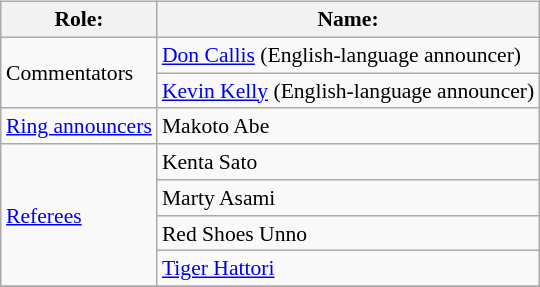<table class=wikitable style="font-size:90%; margin: 0.5em 0 0.5em 1em; float: right; clear: right;">
<tr>
<th>Role:</th>
<th>Name:</th>
</tr>
<tr>
<td rowspan=2>Commentators</td>
<td><a href='#'>Don Callis</a> (English-language announcer)</td>
</tr>
<tr>
<td><a href='#'>Kevin Kelly</a> (English-language announcer)</td>
</tr>
<tr>
<td rowspan=1><a href='#'>Ring announcers</a></td>
<td>Makoto Abe</td>
</tr>
<tr>
<td rowspan=4><a href='#'>Referees</a></td>
<td>Kenta Sato</td>
</tr>
<tr>
<td>Marty Asami</td>
</tr>
<tr>
<td>Red Shoes Unno</td>
</tr>
<tr>
<td><a href='#'>Tiger Hattori</a></td>
</tr>
<tr>
</tr>
</table>
